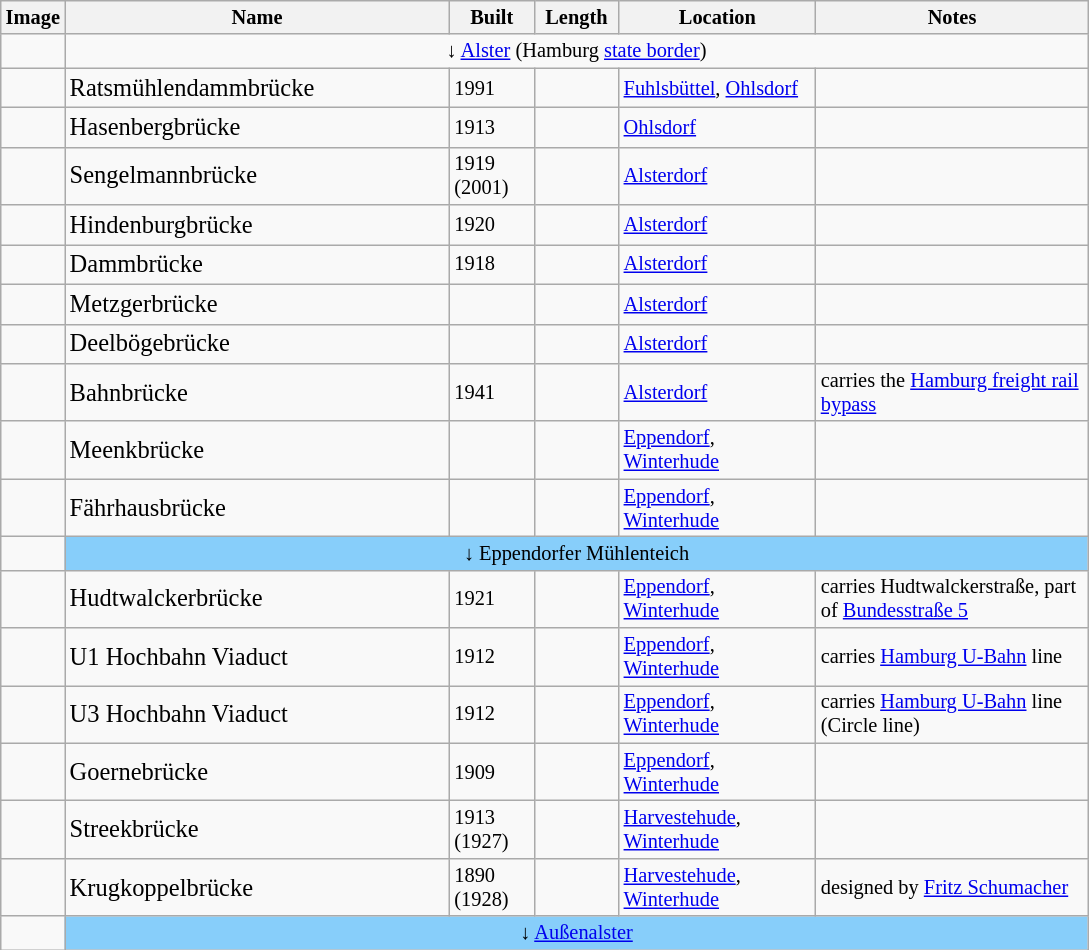<table class="wikitable sortable" style="font-size: 85%;">
<tr>
<th>Image</th>
<th width="250">Name</th>
<th width="50">Built</th>
<th width="50">Length</th>
<th width="125">Location</th>
<th width="175">Notes</th>
</tr>
<tr>
<td></td>
<td colspan="6" style="text-align:center">↓ <a href='#'>Alster</a> (Hamburg <a href='#'>state border</a>)</td>
</tr>
<tr>
<td></td>
<td><big>Ratsmühlendammbrücke</big></td>
<td>1991</td>
<td></td>
<td><a href='#'>Fuhlsbüttel</a>, <a href='#'>Ohlsdorf</a></td>
<td></td>
</tr>
<tr>
<td></td>
<td><big>Hasenbergbrücke</big></td>
<td>1913</td>
<td></td>
<td><a href='#'>Ohlsdorf</a></td>
<td></td>
</tr>
<tr>
<td></td>
<td><big>Sengelmannbrücke</big></td>
<td>1919<br> (2001)</td>
<td></td>
<td><a href='#'>Alsterdorf</a></td>
<td></td>
</tr>
<tr>
<td></td>
<td><big>Hindenburgbrücke</big></td>
<td>1920</td>
<td></td>
<td><a href='#'>Alsterdorf</a></td>
<td></td>
</tr>
<tr>
<td></td>
<td><big>Dammbrücke</big></td>
<td>1918</td>
<td></td>
<td><a href='#'>Alsterdorf</a></td>
<td></td>
</tr>
<tr>
<td></td>
<td><big>Metzgerbrücke</big></td>
<td></td>
<td></td>
<td><a href='#'>Alsterdorf</a></td>
<td></td>
</tr>
<tr>
<td></td>
<td><big>Deelbögebrücke</big></td>
<td></td>
<td></td>
<td><a href='#'>Alsterdorf</a></td>
<td></td>
</tr>
<tr>
<td></td>
<td><big>Bahnbrücke</big></td>
<td>1941</td>
<td></td>
<td><a href='#'>Alsterdorf</a></td>
<td>carries the <a href='#'>Hamburg freight rail bypass</a></td>
</tr>
<tr>
<td></td>
<td><big>Meenkbrücke</big></td>
<td></td>
<td></td>
<td><a href='#'>Eppendorf</a>, <a href='#'>Winterhude</a></td>
<td></td>
</tr>
<tr>
<td></td>
<td><big>Fährhausbrücke</big></td>
<td></td>
<td></td>
<td><a href='#'>Eppendorf</a>, <a href='#'>Winterhude</a></td>
<td></td>
</tr>
<tr>
<td></td>
<td colspan="8" style="text-align:center; background:#87CEFA">↓ Eppendorfer Mühlenteich</td>
</tr>
<tr>
<td></td>
<td><big>Hudtwalckerbrücke</big></td>
<td>1921</td>
<td></td>
<td><a href='#'>Eppendorf</a>, <a href='#'>Winterhude</a></td>
<td>carries Hudtwalckerstraße, part of <a href='#'>Bundesstraße 5</a></td>
</tr>
<tr>
<td></td>
<td><big>U1 Hochbahn Viaduct</big></td>
<td>1912</td>
<td></td>
<td><a href='#'>Eppendorf</a>, <a href='#'>Winterhude</a></td>
<td>carries <a href='#'>Hamburg U-Bahn</a> line </td>
</tr>
<tr>
<td></td>
<td><big>U3 Hochbahn Viaduct</big></td>
<td>1912</td>
<td></td>
<td><a href='#'>Eppendorf</a>, <a href='#'>Winterhude</a></td>
<td>carries <a href='#'>Hamburg U-Bahn</a> line  (Circle line)</td>
</tr>
<tr>
<td></td>
<td><big>Goernebrücke</big></td>
<td>1909</td>
<td></td>
<td><a href='#'>Eppendorf</a>, <a href='#'>Winterhude</a></td>
<td></td>
</tr>
<tr>
<td></td>
<td><big>Streekbrücke</big><br></td>
<td>1913 (1927)</td>
<td></td>
<td><a href='#'>Harvestehude</a>, <a href='#'>Winterhude</a></td>
<td></td>
</tr>
<tr>
<td></td>
<td><big>Krugkoppelbrücke</big><br></td>
<td>1890 (1928)</td>
<td></td>
<td><a href='#'>Harvestehude</a>, <a href='#'>Winterhude</a></td>
<td>designed by <a href='#'>Fritz Schumacher</a></td>
</tr>
<tr>
<td></td>
<td colspan="8" style="text-align:center; background:#87CEFA">↓ <a href='#'>Außenalster</a></td>
</tr>
</table>
